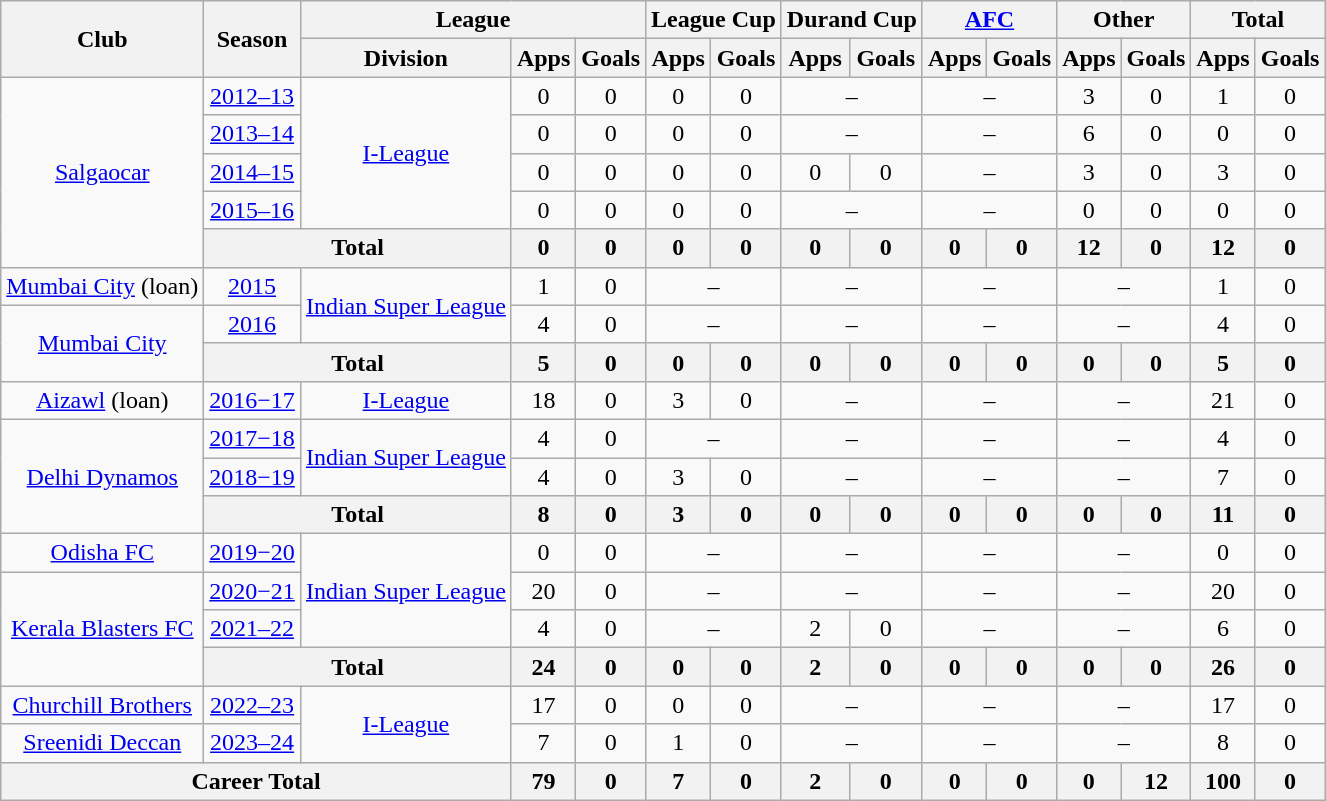<table class="wikitable" style="text-align: center;">
<tr>
<th rowspan="2">Club</th>
<th rowspan="2">Season</th>
<th colspan="3">League</th>
<th colspan="2">League Cup</th>
<th colspan="2">Durand Cup</th>
<th colspan="2"><a href='#'>AFC</a></th>
<th colspan="2">Other</th>
<th colspan="2">Total</th>
</tr>
<tr>
<th>Division</th>
<th>Apps</th>
<th>Goals</th>
<th>Apps</th>
<th>Goals</th>
<th>Apps</th>
<th>Goals</th>
<th>Apps</th>
<th>Goals</th>
<th>Apps</th>
<th>Goals</th>
<th>Apps</th>
<th>Goals</th>
</tr>
<tr>
<td rowspan="5"><a href='#'>Salgaocar</a></td>
<td><a href='#'>2012–13</a></td>
<td rowspan="4"><a href='#'>I-League</a></td>
<td>0</td>
<td>0</td>
<td>0</td>
<td>0</td>
<td colspan="2">–</td>
<td colspan="2">–</td>
<td>3</td>
<td>0</td>
<td>1</td>
<td>0</td>
</tr>
<tr>
<td><a href='#'>2013–14</a></td>
<td>0</td>
<td>0</td>
<td>0</td>
<td>0</td>
<td 0 colspan="2">–</td>
<td colspan="2">–</td>
<td>6</td>
<td>0</td>
<td>0</td>
<td>0</td>
</tr>
<tr>
<td><a href='#'>2014–15</a></td>
<td>0</td>
<td>0</td>
<td>0</td>
<td>0</td>
<td>0</td>
<td>0</td>
<td colspan="2">–</td>
<td>3</td>
<td>0</td>
<td>3</td>
<td>0</td>
</tr>
<tr>
<td><a href='#'>2015–16</a></td>
<td>0</td>
<td>0</td>
<td>0</td>
<td>0</td>
<td colspan="2">–</td>
<td colspan="2">–</td>
<td>0</td>
<td>0</td>
<td>0</td>
<td>0</td>
</tr>
<tr>
<th colspan="2">Total</th>
<th>0</th>
<th>0</th>
<th>0</th>
<th>0</th>
<th>0</th>
<th>0</th>
<th>0</th>
<th>0</th>
<th>12</th>
<th>0</th>
<th>12</th>
<th>0</th>
</tr>
<tr>
<td><a href='#'>Mumbai City</a> (loan)</td>
<td><a href='#'>2015</a></td>
<td rowspan="2"><a href='#'>Indian Super League</a></td>
<td>1</td>
<td>0</td>
<td colspan="2">–</td>
<td colspan="2">–</td>
<td colspan="2">–</td>
<td colspan="2">–</td>
<td>1</td>
<td>0</td>
</tr>
<tr>
<td rowspan="2"><a href='#'>Mumbai City</a></td>
<td><a href='#'>2016</a></td>
<td>4</td>
<td>0</td>
<td colspan="2">–</td>
<td colspan="2">–</td>
<td colspan="2">–</td>
<td colspan="2">–</td>
<td>4</td>
<td>0</td>
</tr>
<tr>
<th colspan="2">Total</th>
<th>5</th>
<th>0</th>
<th>0</th>
<th>0</th>
<th>0</th>
<th>0</th>
<th>0</th>
<th>0</th>
<th>0</th>
<th>0</th>
<th>5</th>
<th>0</th>
</tr>
<tr>
<td><a href='#'>Aizawl</a> (loan)</td>
<td><a href='#'>2016−17</a></td>
<td><a href='#'>I-League</a></td>
<td>18</td>
<td>0</td>
<td>3</td>
<td>0</td>
<td colspan="2">–</td>
<td colspan="2">–</td>
<td colspan="2">–</td>
<td>21</td>
<td>0</td>
</tr>
<tr>
<td rowspan="3"><a href='#'>Delhi Dynamos</a></td>
<td><a href='#'>2017−18</a></td>
<td rowspan="2"><a href='#'>Indian Super League</a></td>
<td>4</td>
<td>0</td>
<td colspan="2">–</td>
<td colspan="2">–</td>
<td colspan="2">–</td>
<td colspan="2">–</td>
<td>4</td>
<td>0</td>
</tr>
<tr>
<td><a href='#'>2018−19</a></td>
<td>4</td>
<td>0</td>
<td>3</td>
<td>0</td>
<td colspan="2">–</td>
<td colspan="2">–</td>
<td colspan="2">–</td>
<td>7</td>
<td>0</td>
</tr>
<tr>
<th colspan="2">Total</th>
<th>8</th>
<th>0</th>
<th>3</th>
<th>0</th>
<th>0</th>
<th>0</th>
<th>0</th>
<th>0</th>
<th>0</th>
<th>0</th>
<th>11</th>
<th>0</th>
</tr>
<tr>
<td><a href='#'>Odisha FC</a></td>
<td><a href='#'>2019−20</a></td>
<td rowspan="3"><a href='#'>Indian Super League</a></td>
<td>0</td>
<td>0</td>
<td colspan="2">–</td>
<td colspan="2">–</td>
<td colspan="2">–</td>
<td colspan="2">–</td>
<td>0</td>
<td>0</td>
</tr>
<tr>
<td rowspan="3"><a href='#'>Kerala Blasters FC</a></td>
<td><a href='#'>2020−21</a></td>
<td>20</td>
<td>0</td>
<td colspan="2">–</td>
<td colspan="2">–</td>
<td colspan="2">–</td>
<td colspan="2">–</td>
<td>20</td>
<td>0</td>
</tr>
<tr>
<td><a href='#'>2021–22</a></td>
<td>4</td>
<td>0</td>
<td colspan="2">–</td>
<td>2</td>
<td>0</td>
<td colspan="2">–</td>
<td colspan="2">–</td>
<td>6</td>
<td>0</td>
</tr>
<tr>
<th colspan="2">Total</th>
<th>24</th>
<th>0</th>
<th>0</th>
<th>0</th>
<th>2</th>
<th>0</th>
<th>0</th>
<th>0</th>
<th>0</th>
<th>0</th>
<th>26</th>
<th>0</th>
</tr>
<tr>
<td><a href='#'>Churchill Brothers</a></td>
<td><a href='#'>2022–23</a></td>
<td rowspan="2"><a href='#'>I-League</a></td>
<td>17</td>
<td>0</td>
<td>0</td>
<td>0</td>
<td colspan="2">–</td>
<td colspan="2">–</td>
<td colspan="2">–</td>
<td>17</td>
<td>0</td>
</tr>
<tr>
<td><a href='#'>Sreenidi Deccan</a></td>
<td><a href='#'>2023–24</a></td>
<td>7</td>
<td>0</td>
<td>1</td>
<td>0</td>
<td colspan="2">–</td>
<td colspan="2">–</td>
<td colspan="2">–</td>
<td>8</td>
<td>0</td>
</tr>
<tr>
<th colspan="3">Career Total</th>
<th>79</th>
<th>0</th>
<th>7</th>
<th>0</th>
<th>2</th>
<th>0</th>
<th>0</th>
<th>0</th>
<th>0</th>
<th>12</th>
<th>100</th>
<th>0</th>
</tr>
</table>
